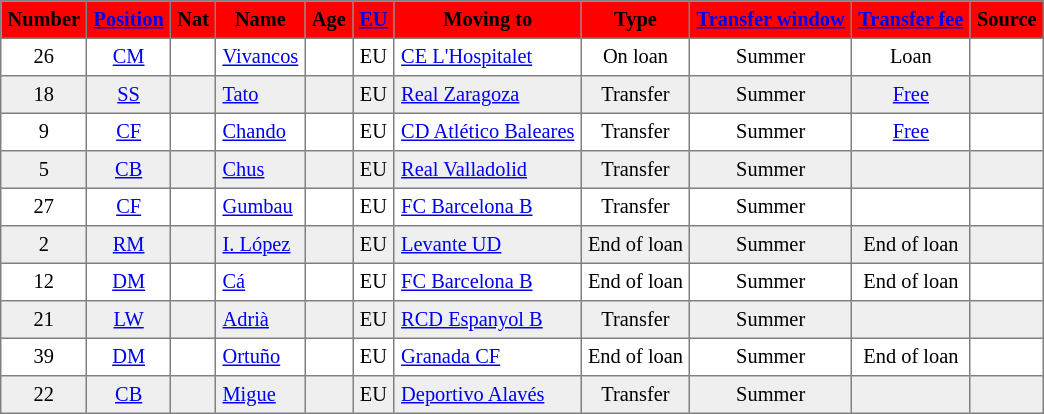<table cellpadding="4" cellspacing="0" border="1" style="text-align: center; font-size: 85%; border: gray solid 1px; border-collapse: collapse;">
<tr align="center" bgcolor="#FF0000">
<th>Number</th>
<th><a href='#'>Position</a></th>
<th>Nat</th>
<th>Name</th>
<th>Age</th>
<th><a href='#'>EU</a></th>
<th>Moving to</th>
<th>Type</th>
<th><a href='#'>Transfer window</a></th>
<th><a href='#'>Transfer fee</a></th>
<th>Source</th>
</tr>
<tr>
<td>26</td>
<td><a href='#'>CM</a></td>
<td></td>
<td align="Left"><a href='#'>Vivancos</a></td>
<td></td>
<td>EU</td>
<td align="Left"><a href='#'>CE L'Hospitalet</a></td>
<td>On loan</td>
<td>Summer</td>
<td>Loan</td>
<td></td>
</tr>
<tr bgcolor="#EFEFEF">
<td>18</td>
<td><a href='#'>SS</a></td>
<td></td>
<td align="Left"><a href='#'>Tato</a></td>
<td></td>
<td>EU</td>
<td align="Left"><a href='#'>Real Zaragoza</a></td>
<td>Transfer</td>
<td>Summer</td>
<td><a href='#'>Free</a></td>
<td></td>
</tr>
<tr>
<td>9</td>
<td><a href='#'>CF</a></td>
<td></td>
<td align="Left"><a href='#'>Chando</a></td>
<td></td>
<td>EU</td>
<td align="Left"><a href='#'>CD Atlético Baleares</a></td>
<td>Transfer</td>
<td>Summer</td>
<td><a href='#'>Free</a></td>
<td></td>
</tr>
<tr bgcolor="#EFEFEF">
<td>5</td>
<td><a href='#'>CB</a></td>
<td></td>
<td align="Left"><a href='#'>Chus</a></td>
<td></td>
<td>EU</td>
<td align="Left"><a href='#'>Real Valladolid</a></td>
<td>Transfer</td>
<td>Summer</td>
<td></td>
<td></td>
</tr>
<tr>
<td>27</td>
<td><a href='#'>CF</a></td>
<td></td>
<td align="Left"><a href='#'>Gumbau</a></td>
<td></td>
<td>EU</td>
<td align="Left"><a href='#'>FC Barcelona B</a></td>
<td>Transfer</td>
<td>Summer</td>
<td></td>
<td></td>
</tr>
<tr bgcolor="#EFEFEF">
<td>2</td>
<td><a href='#'>RM</a></td>
<td></td>
<td align="Left"><a href='#'>I. López</a></td>
<td></td>
<td>EU</td>
<td align="Left"><a href='#'>Levante UD</a></td>
<td>End of loan</td>
<td>Summer</td>
<td>End of loan</td>
<td></td>
</tr>
<tr>
<td>12</td>
<td><a href='#'>DM</a></td>
<td></td>
<td align="Left"><a href='#'>Cá</a></td>
<td></td>
<td>EU</td>
<td align="Left"><a href='#'>FC Barcelona B</a></td>
<td>End of loan</td>
<td>Summer</td>
<td>End of loan</td>
<td></td>
</tr>
<tr bgcolor="#EFEFEF">
<td>21</td>
<td><a href='#'>LW</a></td>
<td></td>
<td align="Left"><a href='#'>Adrià</a></td>
<td></td>
<td>EU</td>
<td align="Left"><a href='#'>RCD Espanyol B</a></td>
<td>Transfer</td>
<td>Summer</td>
<td></td>
<td></td>
</tr>
<tr>
<td>39</td>
<td><a href='#'>DM</a></td>
<td></td>
<td align="Left"><a href='#'>Ortuño</a></td>
<td></td>
<td>EU</td>
<td align="Left"><a href='#'>Granada CF</a></td>
<td>End of loan</td>
<td>Summer</td>
<td>End of loan</td>
<td></td>
</tr>
<tr bgcolor="#EFEFEF">
<td>22</td>
<td><a href='#'>CB</a></td>
<td></td>
<td align="Left"><a href='#'>Migue</a></td>
<td></td>
<td>EU</td>
<td align="Left"><a href='#'>Deportivo Alavés</a></td>
<td>Transfer</td>
<td>Summer</td>
<td></td>
<td></td>
</tr>
</table>
